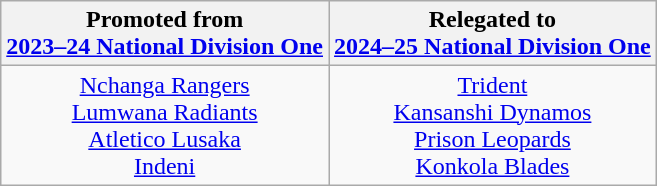<table class="wikitable">
<tr>
<th> Promoted from<br><a href='#'>2023–24 National Division One</a></th>
<th> Relegated to<br><a href='#'>2024–25 National Division One</a></th>
</tr>
<tr>
<td align="center"><a href='#'>Nchanga Rangers</a><br><a href='#'>Lumwana Radiants</a><br><a href='#'>Atletico Lusaka</a><br><a href='#'>Indeni</a></td>
<td align="center"><a href='#'>Trident</a><br><a href='#'>Kansanshi Dynamos</a><br><a href='#'>Prison Leopards</a><br><a href='#'>Konkola Blades</a></td>
</tr>
</table>
